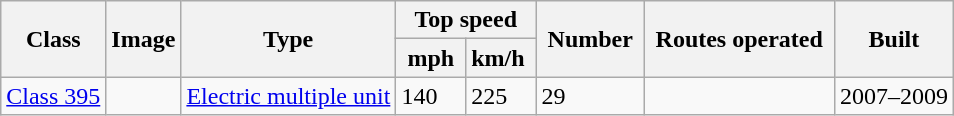<table class="wikitable">
<tr ---- bgcolor="#f9f9f9">
<th rowspan="2"> Class </th>
<th rowspan="2">Image</th>
<th rowspan="2"> Type </th>
<th colspan="2"> Top speed </th>
<th rowspan="2"> Number </th>
<th rowspan="2"> Routes operated </th>
<th rowspan="2"> Built </th>
</tr>
<tr ---- bgcolor="#f9f9f9">
<th> mph </th>
<th>km/h </th>
</tr>
<tr>
<td><a href='#'>Class 395</a></td>
<td></td>
<td><a href='#'>Electric multiple unit</a></td>
<td>140</td>
<td>225</td>
<td>29</td>
<td></td>
<td>2007–2009</td>
</tr>
</table>
